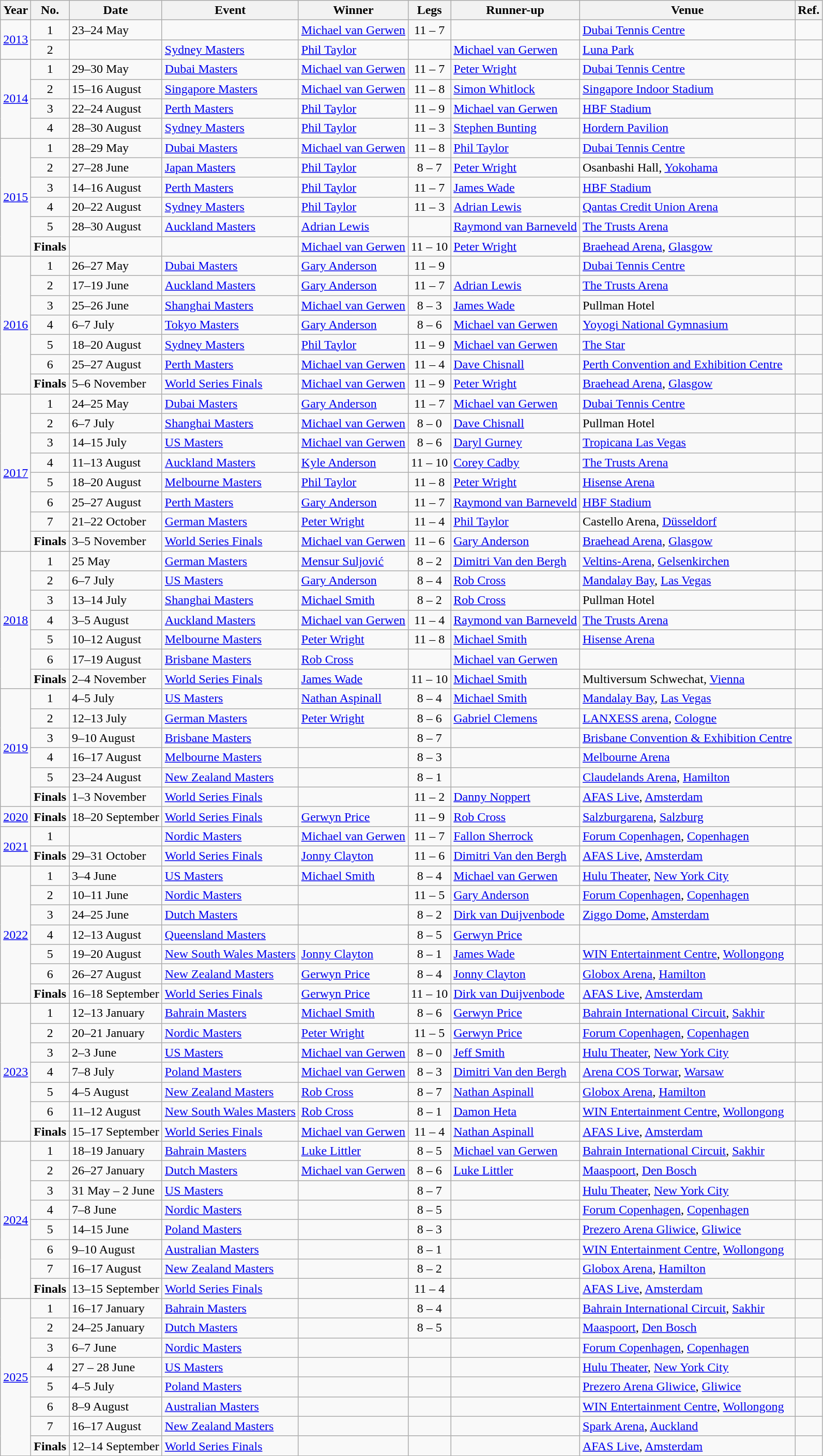<table class="wikitable">
<tr>
<th>Year</th>
<th>No.</th>
<th>Date</th>
<th>Event</th>
<th>Winner</th>
<th>Legs</th>
<th>Runner-up</th>
<th>Venue</th>
<th>Ref.</th>
</tr>
<tr>
<td rowspan=2 align=center><a href='#'>2013</a></td>
<td align=center>1</td>
<td align=left>23–24 May</td>
<td></td>
<td> <a href='#'>Michael van Gerwen</a></td>
<td align=center>11 – 7</td>
<td></td>
<td><a href='#'>Dubai Tennis Centre</a></td>
<td align="center"></td>
</tr>
<tr>
<td align=center>2</td>
<td align=left></td>
<td> <a href='#'>Sydney Masters</a></td>
<td> <a href='#'>Phil Taylor</a></td>
<td align=center></td>
<td> <a href='#'>Michael van Gerwen</a></td>
<td><a href='#'>Luna Park</a></td>
<td align="center"></td>
</tr>
<tr>
<td rowspan=4 align=center><a href='#'>2014</a></td>
<td align=center>1</td>
<td align=left>29–30 May</td>
<td> <a href='#'>Dubai Masters</a></td>
<td> <a href='#'>Michael van Gerwen</a></td>
<td align=center>11 – 7</td>
<td> <a href='#'>Peter Wright</a></td>
<td><a href='#'>Dubai Tennis Centre</a></td>
<td align="center"></td>
</tr>
<tr>
<td align=center>2</td>
<td align=left>15–16 August</td>
<td> <a href='#'>Singapore Masters</a></td>
<td> <a href='#'>Michael van Gerwen</a></td>
<td align=center>11 – 8</td>
<td> <a href='#'>Simon Whitlock</a></td>
<td><a href='#'>Singapore Indoor Stadium</a></td>
<td align="center"></td>
</tr>
<tr>
<td align=center>3</td>
<td align=left>22–24 August</td>
<td>  <a href='#'>Perth Masters</a></td>
<td> <a href='#'>Phil Taylor</a></td>
<td align=center>11 – 9</td>
<td> <a href='#'>Michael van Gerwen</a></td>
<td><a href='#'>HBF Stadium</a></td>
<td align="center"></td>
</tr>
<tr>
<td align=center>4</td>
<td align=left>28–30 August</td>
<td> <a href='#'>Sydney Masters</a></td>
<td> <a href='#'>Phil Taylor</a></td>
<td align=center>11 – 3</td>
<td> <a href='#'>Stephen Bunting</a></td>
<td><a href='#'>Hordern Pavilion</a></td>
<td align="center"></td>
</tr>
<tr>
<td rowspan=6 align=center><a href='#'>2015</a></td>
<td align=center>1</td>
<td align=left>28–29 May</td>
<td> <a href='#'>Dubai Masters</a></td>
<td> <a href='#'>Michael van Gerwen</a></td>
<td align=center>11 – 8</td>
<td> <a href='#'>Phil Taylor</a></td>
<td><a href='#'>Dubai Tennis Centre</a></td>
<td align="center"></td>
</tr>
<tr>
<td align=center>2</td>
<td align=left>27–28 June</td>
<td> <a href='#'>Japan Masters</a></td>
<td> <a href='#'>Phil Taylor</a></td>
<td align=center>8 – 7</td>
<td> <a href='#'>Peter Wright</a></td>
<td>Osanbashi Hall, <a href='#'>Yokohama</a></td>
<td align="center"></td>
</tr>
<tr>
<td align=center>3</td>
<td align=left>14–16 August</td>
<td> <a href='#'>Perth Masters</a></td>
<td> <a href='#'>Phil Taylor</a></td>
<td align=center>11 – 7</td>
<td> <a href='#'>James Wade</a></td>
<td><a href='#'>HBF Stadium</a></td>
<td align="center"></td>
</tr>
<tr>
<td align=center>4</td>
<td align=left>20–22 August</td>
<td> <a href='#'>Sydney Masters</a></td>
<td> <a href='#'>Phil Taylor</a></td>
<td align=center>11 – 3</td>
<td> <a href='#'>Adrian Lewis</a></td>
<td><a href='#'>Qantas Credit Union Arena</a></td>
<td align="center"></td>
</tr>
<tr>
<td align=center>5</td>
<td align=left>28–30 August</td>
<td> <a href='#'>Auckland Masters</a></td>
<td> <a href='#'>Adrian Lewis</a></td>
<td align=center></td>
<td> <a href='#'>Raymond van Barneveld</a></td>
<td><a href='#'>The Trusts Arena</a></td>
<td align="center"></td>
</tr>
<tr>
<td align=center><strong>Finals</strong></td>
<td align=left></td>
<td></td>
<td> <a href='#'>Michael van Gerwen</a></td>
<td align=center>11 – 10</td>
<td> <a href='#'>Peter Wright</a></td>
<td><a href='#'>Braehead Arena</a>, <a href='#'>Glasgow</a></td>
<td align="center"></td>
</tr>
<tr>
<td rowspan=7 align=center><a href='#'>2016</a></td>
<td align=center>1</td>
<td align=left>26–27 May</td>
<td> <a href='#'>Dubai Masters</a></td>
<td> <a href='#'>Gary Anderson</a></td>
<td align=center>11 – 9</td>
<td></td>
<td><a href='#'>Dubai Tennis Centre</a></td>
<td align="center"></td>
</tr>
<tr>
<td align=center>2</td>
<td align=left>17–19 June</td>
<td> <a href='#'>Auckland Masters</a></td>
<td> <a href='#'>Gary Anderson</a></td>
<td align=center>11 – 7</td>
<td> <a href='#'>Adrian Lewis</a></td>
<td><a href='#'>The Trusts Arena</a></td>
<td align="center"></td>
</tr>
<tr>
<td align=center>3</td>
<td align=left>25–26 June</td>
<td> <a href='#'>Shanghai Masters</a></td>
<td> <a href='#'>Michael van Gerwen</a></td>
<td align=center>8 – 3</td>
<td> <a href='#'>James Wade</a></td>
<td>Pullman Hotel</td>
<td align="center"></td>
</tr>
<tr>
<td align=center>4</td>
<td align=left>6–7 July</td>
<td> <a href='#'>Tokyo Masters</a></td>
<td> <a href='#'>Gary Anderson</a></td>
<td align=center>8 – 6</td>
<td> <a href='#'>Michael van Gerwen</a></td>
<td><a href='#'>Yoyogi National Gymnasium</a></td>
<td align="center"></td>
</tr>
<tr>
<td align=center>5</td>
<td align=left>18–20 August</td>
<td> <a href='#'>Sydney Masters</a></td>
<td> <a href='#'>Phil Taylor</a></td>
<td align=center>11 – 9</td>
<td> <a href='#'>Michael van Gerwen</a></td>
<td><a href='#'>The Star</a></td>
<td align="center"></td>
</tr>
<tr>
<td align=center>6</td>
<td align=left>25–27 August</td>
<td> <a href='#'>Perth Masters</a></td>
<td> <a href='#'>Michael van Gerwen</a></td>
<td align=center>11 – 4</td>
<td> <a href='#'>Dave Chisnall</a></td>
<td><a href='#'>Perth Convention and Exhibition Centre</a></td>
<td align="center"></td>
</tr>
<tr>
<td align=center><strong>Finals</strong></td>
<td align=left>5–6 November</td>
<td> <a href='#'>World Series Finals</a></td>
<td> <a href='#'>Michael van Gerwen</a></td>
<td align=center>11 – 9</td>
<td> <a href='#'>Peter Wright</a></td>
<td><a href='#'>Braehead Arena</a>, <a href='#'>Glasgow</a></td>
<td align="center"></td>
</tr>
<tr>
<td rowspan=8 align=center><a href='#'>2017</a></td>
<td align=center>1</td>
<td align=left>24–25 May</td>
<td> <a href='#'>Dubai Masters</a></td>
<td> <a href='#'>Gary Anderson</a></td>
<td align=center>11 – 7</td>
<td> <a href='#'>Michael van Gerwen</a></td>
<td><a href='#'>Dubai Tennis Centre</a></td>
<td align="center"></td>
</tr>
<tr>
<td align=center>2</td>
<td align=left>6–7 July</td>
<td> <a href='#'>Shanghai Masters</a></td>
<td> <a href='#'>Michael van Gerwen</a></td>
<td align=center>8 – 0</td>
<td> <a href='#'>Dave Chisnall</a></td>
<td>Pullman Hotel</td>
<td align="center"></td>
</tr>
<tr>
<td align=center>3</td>
<td align=left>14–15 July</td>
<td> <a href='#'>US Masters</a></td>
<td> <a href='#'>Michael van Gerwen</a></td>
<td align=center>8 – 6</td>
<td> <a href='#'>Daryl Gurney</a></td>
<td><a href='#'>Tropicana Las Vegas</a></td>
<td align="center"></td>
</tr>
<tr>
<td align=center>4</td>
<td align=left>11–13 August</td>
<td> <a href='#'>Auckland Masters</a></td>
<td> <a href='#'>Kyle Anderson</a></td>
<td align=center>11 – 10</td>
<td> <a href='#'>Corey Cadby</a></td>
<td><a href='#'>The Trusts Arena</a></td>
<td align="center"></td>
</tr>
<tr>
<td align=center>5</td>
<td align=left>18–20 August</td>
<td> <a href='#'>Melbourne Masters</a></td>
<td> <a href='#'>Phil Taylor</a></td>
<td align=center>11 – 8</td>
<td> <a href='#'>Peter Wright</a></td>
<td><a href='#'>Hisense Arena</a></td>
<td align="center"></td>
</tr>
<tr>
<td align=center>6</td>
<td align=left>25–27 August</td>
<td> <a href='#'>Perth Masters</a></td>
<td> <a href='#'>Gary Anderson</a></td>
<td align=center>11 – 7</td>
<td> <a href='#'>Raymond van Barneveld</a></td>
<td><a href='#'>HBF Stadium</a></td>
<td align="center"></td>
</tr>
<tr>
<td align=center>7</td>
<td align=left>21–22 October</td>
<td> <a href='#'>German Masters</a></td>
<td> <a href='#'>Peter Wright</a></td>
<td align=center>11 – 4</td>
<td> <a href='#'>Phil Taylor</a></td>
<td>Castello Arena, <a href='#'>Düsseldorf</a></td>
<td align="center"></td>
</tr>
<tr>
<td align=center><strong>Finals</strong></td>
<td align=left>3–5 November</td>
<td> <a href='#'>World Series Finals</a></td>
<td> <a href='#'>Michael van Gerwen</a></td>
<td align=center>11 – 6</td>
<td> <a href='#'>Gary Anderson</a></td>
<td><a href='#'>Braehead Arena</a>, <a href='#'>Glasgow</a></td>
<td align="center"></td>
</tr>
<tr>
<td rowspan=7 align=center><a href='#'>2018</a></td>
<td align=center>1</td>
<td align=left>25 May</td>
<td> <a href='#'>German Masters</a></td>
<td> <a href='#'>Mensur Suljović</a></td>
<td align=center>8 – 2</td>
<td> <a href='#'>Dimitri Van den Bergh</a></td>
<td><a href='#'>Veltins-Arena</a>, <a href='#'>Gelsenkirchen</a></td>
<td align="center"></td>
</tr>
<tr>
<td align=center>2</td>
<td align=left>6–7 July</td>
<td> <a href='#'>US Masters</a></td>
<td> <a href='#'>Gary Anderson</a></td>
<td align=center>8 – 4</td>
<td> <a href='#'>Rob Cross</a></td>
<td><a href='#'>Mandalay Bay</a>, <a href='#'>Las Vegas</a></td>
<td align="center"></td>
</tr>
<tr>
<td align=center>3</td>
<td align=left>13–14 July</td>
<td> <a href='#'>Shanghai Masters</a></td>
<td> <a href='#'>Michael Smith</a></td>
<td align=center>8 – 2</td>
<td> <a href='#'>Rob Cross</a></td>
<td>Pullman Hotel</td>
<td align="center"></td>
</tr>
<tr>
<td align=center>4</td>
<td align=left>3–5 August</td>
<td> <a href='#'>Auckland Masters</a></td>
<td> <a href='#'>Michael van Gerwen</a></td>
<td align=center>11 – 4</td>
<td> <a href='#'>Raymond van Barneveld</a></td>
<td><a href='#'>The Trusts Arena</a></td>
<td align="center"></td>
</tr>
<tr>
<td align=center>5</td>
<td align=left>10–12 August</td>
<td> <a href='#'>Melbourne Masters</a></td>
<td> <a href='#'>Peter Wright</a></td>
<td align="center">11 – 8</td>
<td> <a href='#'>Michael Smith</a></td>
<td><a href='#'>Hisense Arena</a></td>
<td align="center"></td>
</tr>
<tr>
<td align=center>6</td>
<td align=left>17–19 August</td>
<td> <a href='#'>Brisbane Masters</a></td>
<td> <a href='#'>Rob Cross</a></td>
<td align="center"></td>
<td> <a href='#'>Michael van Gerwen</a></td>
<td></td>
<td align="center"></td>
</tr>
<tr>
<td align=center><strong>Finals</strong></td>
<td align=left>2–4 November</td>
<td> <a href='#'>World Series Finals</a></td>
<td> <a href='#'>James Wade</a></td>
<td align="center">11 – 10</td>
<td> <a href='#'>Michael Smith</a></td>
<td>Multiversum Schwechat, <a href='#'>Vienna</a></td>
<td align="center"></td>
</tr>
<tr>
<td rowspan=6 align=center><a href='#'>2019</a></td>
<td align=center>1</td>
<td align=left>4–5 July</td>
<td> <a href='#'>US Masters</a></td>
<td> <a href='#'>Nathan Aspinall</a></td>
<td align=center>8 – 4</td>
<td> <a href='#'>Michael Smith</a></td>
<td><a href='#'>Mandalay Bay</a>, <a href='#'>Las Vegas</a></td>
<td align="center"></td>
</tr>
<tr>
<td align=center>2</td>
<td align=left>12–13 July</td>
<td> <a href='#'>German Masters</a></td>
<td> <a href='#'>Peter Wright</a></td>
<td align=center>8 – 6</td>
<td> <a href='#'>Gabriel Clemens</a></td>
<td><a href='#'>LANXESS arena</a>, <a href='#'>Cologne</a></td>
<td align="center"></td>
</tr>
<tr>
<td align=center>3</td>
<td align=left>9–10 August</td>
<td> <a href='#'>Brisbane Masters</a></td>
<td></td>
<td align=center>8 – 7</td>
<td> </td>
<td><a href='#'>Brisbane Convention & Exhibition Centre</a></td>
<td align="center"></td>
</tr>
<tr>
<td align=center>4</td>
<td align=left>16–17 August</td>
<td> <a href='#'>Melbourne Masters</a></td>
<td></td>
<td align=center>8 – 3</td>
<td> </td>
<td><a href='#'>Melbourne Arena</a></td>
<td align="center"></td>
</tr>
<tr>
<td align=center>5</td>
<td align=left>23–24 August</td>
<td> <a href='#'>New Zealand Masters</a></td>
<td align=left></td>
<td align=center>8 – 1</td>
<td> </td>
<td><a href='#'>Claudelands Arena</a>, <a href='#'>Hamilton</a></td>
<td align="center"></td>
</tr>
<tr>
<td align=center><strong>Finals</strong></td>
<td align=left>1–3 November</td>
<td> <a href='#'>World Series Finals</a></td>
<td align=left></td>
<td align=center>11 – 2</td>
<td> <a href='#'>Danny Noppert</a></td>
<td><a href='#'>AFAS Live</a>, <a href='#'>Amsterdam</a></td>
<td align="center"></td>
</tr>
<tr>
<td align=center><a href='#'>2020</a></td>
<td align=center><strong>Finals</strong></td>
<td align=left>18–20 September</td>
<td> <a href='#'>World Series Finals</a></td>
<td> <a href='#'>Gerwyn Price</a></td>
<td align=center>11 – 9</td>
<td> <a href='#'>Rob Cross</a></td>
<td><a href='#'>Salzburgarena</a>, <a href='#'>Salzburg</a></td>
<td align="center"></td>
</tr>
<tr>
<td rowspan=2 align=center><a href='#'>2021</a></td>
<td align=center>1</td>
<td align=left></td>
<td> <a href='#'>Nordic Masters</a></td>
<td> <a href='#'>Michael van Gerwen</a></td>
<td align=center>11 – 7</td>
<td> <a href='#'>Fallon Sherrock</a></td>
<td><a href='#'>Forum Copenhagen</a>, <a href='#'>Copenhagen</a></td>
<td align="center"></td>
</tr>
<tr>
<td align=center><strong>Finals</strong></td>
<td align=left>29–31 October</td>
<td> <a href='#'>World Series Finals</a></td>
<td> <a href='#'>Jonny Clayton</a></td>
<td align=center>11 – 6</td>
<td> <a href='#'>Dimitri Van den Bergh</a></td>
<td><a href='#'>AFAS Live</a>, <a href='#'>Amsterdam</a></td>
<td align="center"></td>
</tr>
<tr>
<td rowspan=7 align=center><a href='#'>2022</a></td>
<td align=center>1</td>
<td align=left>3–4 June</td>
<td> <a href='#'>US Masters</a></td>
<td> <a href='#'>Michael Smith</a></td>
<td align=center>8 – 4</td>
<td> <a href='#'>Michael van Gerwen</a></td>
<td><a href='#'>Hulu Theater</a>, <a href='#'>New York City</a></td>
<td align="center"></td>
</tr>
<tr>
<td align=center>2</td>
<td align=left>10–11 June</td>
<td> <a href='#'>Nordic Masters</a></td>
<td></td>
<td align=center>11 – 5</td>
<td> <a href='#'>Gary Anderson</a></td>
<td><a href='#'>Forum Copenhagen</a>, <a href='#'>Copenhagen</a></td>
<td align="center"></td>
</tr>
<tr>
<td align=center>3</td>
<td align=left>24–25 June</td>
<td> <a href='#'>Dutch Masters</a></td>
<td></td>
<td align=center>8 – 2</td>
<td> <a href='#'>Dirk van Duijvenbode</a></td>
<td><a href='#'>Ziggo Dome</a>, <a href='#'>Amsterdam</a></td>
<td align="center"></td>
</tr>
<tr>
<td align=center>4</td>
<td align=left>12–13 August</td>
<td> <a href='#'>Queensland Masters</a></td>
<td></td>
<td align=center>8 – 5</td>
<td> <a href='#'>Gerwyn Price</a></td>
<td></td>
<td align="center"></td>
</tr>
<tr>
<td align=center>5</td>
<td align=left>19–20 August</td>
<td> <a href='#'>New South Wales Masters</a></td>
<td> <a href='#'>Jonny Clayton</a></td>
<td align=center>8 – 1</td>
<td> <a href='#'>James Wade</a></td>
<td><a href='#'>WIN Entertainment Centre</a>, <a href='#'>Wollongong</a></td>
<td align="center"></td>
</tr>
<tr>
<td align=center>6</td>
<td align=left>26–27 August</td>
<td> <a href='#'>New Zealand Masters</a></td>
<td> <a href='#'>Gerwyn Price</a></td>
<td align=center>8 – 4</td>
<td> <a href='#'>Jonny Clayton</a></td>
<td><a href='#'>Globox Arena</a>, <a href='#'>Hamilton</a></td>
<td align="center"></td>
</tr>
<tr>
<td align=center><strong>Finals</strong></td>
<td align=left>16–18 September</td>
<td> <a href='#'>World Series Finals</a></td>
<td> <a href='#'>Gerwyn Price</a></td>
<td align=center>11 – 10</td>
<td> <a href='#'>Dirk van Duijvenbode</a></td>
<td><a href='#'>AFAS Live</a>, <a href='#'>Amsterdam</a></td>
<td align="center"></td>
</tr>
<tr>
<td rowspan=7 align=center><a href='#'>2023</a></td>
<td align=center>1</td>
<td align=left>12–13 January</td>
<td> <a href='#'>Bahrain Masters</a></td>
<td> <a href='#'>Michael Smith</a></td>
<td align=center>8 – 6</td>
<td> <a href='#'>Gerwyn Price</a></td>
<td><a href='#'>Bahrain International Circuit</a>, <a href='#'>Sakhir</a></td>
<td align="center"></td>
</tr>
<tr>
<td align=center>2</td>
<td align=left>20–21 January</td>
<td> <a href='#'>Nordic Masters</a></td>
<td> <a href='#'>Peter Wright</a></td>
<td align=center>11 – 5</td>
<td> <a href='#'>Gerwyn Price</a></td>
<td><a href='#'>Forum Copenhagen</a>, <a href='#'>Copenhagen</a></td>
<td align="center"></td>
</tr>
<tr>
<td align=center>3</td>
<td align=left>2–3 June</td>
<td> <a href='#'>US Masters</a></td>
<td> <a href='#'>Michael van Gerwen</a></td>
<td align=center>8 – 0</td>
<td> <a href='#'>Jeff Smith</a></td>
<td><a href='#'>Hulu Theater</a>, <a href='#'>New York City</a></td>
<td align="center"></td>
</tr>
<tr>
<td align=center>4</td>
<td align=left>7–8 July</td>
<td> <a href='#'>Poland Masters</a></td>
<td> <a href='#'>Michael van Gerwen</a></td>
<td align=center>8 – 3</td>
<td> <a href='#'>Dimitri Van den Bergh</a></td>
<td><a href='#'>Arena COS Torwar</a>, <a href='#'>Warsaw</a></td>
<td align="center"></td>
</tr>
<tr>
<td align=center>5</td>
<td align=left>4–5 August</td>
<td> <a href='#'>New Zealand Masters</a></td>
<td> <a href='#'>Rob Cross</a></td>
<td align=center>8 – 7</td>
<td> <a href='#'>Nathan Aspinall</a></td>
<td><a href='#'>Globox Arena</a>, <a href='#'>Hamilton</a></td>
<td align="center"></td>
</tr>
<tr>
<td align=center>6</td>
<td align=left>11–12 August</td>
<td> <a href='#'>New South Wales Masters</a></td>
<td> <a href='#'>Rob Cross</a></td>
<td align=center>8 – 1</td>
<td> <a href='#'>Damon Heta</a></td>
<td><a href='#'>WIN Entertainment Centre</a>, <a href='#'>Wollongong</a></td>
<td align="center"></td>
</tr>
<tr>
<td align=center><strong>Finals</strong></td>
<td align=left>15–17 September</td>
<td> <a href='#'>World Series Finals</a></td>
<td> <a href='#'>Michael van Gerwen</a></td>
<td align=center>11 – 4</td>
<td> <a href='#'>Nathan Aspinall</a></td>
<td><a href='#'>AFAS Live</a>, <a href='#'>Amsterdam</a></td>
<td align="center"></td>
</tr>
<tr>
<td rowspan=8 align=center><a href='#'>2024</a></td>
<td align=center>1</td>
<td align=left>18–19 January</td>
<td> <a href='#'>Bahrain Masters</a></td>
<td> <a href='#'>Luke Littler</a></td>
<td align=center>8 – 5</td>
<td> <a href='#'>Michael van Gerwen</a></td>
<td><a href='#'>Bahrain International Circuit</a>, <a href='#'>Sakhir</a></td>
<td align="center"></td>
</tr>
<tr>
<td align=center>2</td>
<td align=left>26–27 January</td>
<td> <a href='#'>Dutch Masters</a></td>
<td> <a href='#'>Michael van Gerwen</a></td>
<td align=center>8 – 6</td>
<td> <a href='#'>Luke Littler</a></td>
<td><a href='#'>Maaspoort</a>, <a href='#'>Den Bosch</a></td>
<td align="center"></td>
</tr>
<tr>
<td align=center>3</td>
<td align=left>31 May – 2 June</td>
<td> <a href='#'>US Masters</a></td>
<td></td>
<td align=center>8 – 7</td>
<td></td>
<td><a href='#'>Hulu Theater</a>, <a href='#'>New York City</a></td>
<td align="center"></td>
</tr>
<tr>
<td align=center>4</td>
<td align=left>7–8 June</td>
<td> <a href='#'>Nordic Masters</a></td>
<td></td>
<td align=center>8 – 5</td>
<td></td>
<td><a href='#'>Forum Copenhagen</a>, <a href='#'>Copenhagen</a></td>
<td align="center"></td>
</tr>
<tr>
<td align=center>5</td>
<td align=left>14–15 June</td>
<td> <a href='#'>Poland Masters</a></td>
<td></td>
<td align=center>8 – 3</td>
<td></td>
<td><a href='#'>Prezero Arena Gliwice</a>, <a href='#'>Gliwice</a></td>
<td align="center"></td>
</tr>
<tr>
<td align=center>6</td>
<td align=left>9–10 August</td>
<td> <a href='#'>Australian Masters</a></td>
<td></td>
<td align=center>8 – 1</td>
<td></td>
<td><a href='#'>WIN Entertainment Centre</a>, <a href='#'>Wollongong</a></td>
<td align="center"></td>
</tr>
<tr>
<td align=center>7</td>
<td align=left>16–17 August</td>
<td> <a href='#'>New Zealand Masters</a></td>
<td></td>
<td align=center>8 – 2</td>
<td></td>
<td><a href='#'>Globox Arena</a>, <a href='#'>Hamilton</a></td>
<td align="center"></td>
</tr>
<tr>
<td align=center><strong>Finals</strong></td>
<td align=left>13–15 September</td>
<td> <a href='#'>World Series Finals</a></td>
<td></td>
<td align=center>11 – 4</td>
<td></td>
<td><a href='#'>AFAS Live</a>, <a href='#'>Amsterdam</a></td>
<td align="center"></td>
</tr>
<tr>
<td rowspan=8 align=center><a href='#'>2025</a></td>
<td align=center>1</td>
<td align=left>16–17 January</td>
<td> <a href='#'>Bahrain Masters</a></td>
<td></td>
<td align=center>8 – 4</td>
<td></td>
<td><a href='#'>Bahrain International Circuit</a>, <a href='#'>Sakhir</a></td>
<td align="center"></td>
</tr>
<tr>
<td align=center>2</td>
<td align=left>24–25 January</td>
<td> <a href='#'>Dutch Masters</a></td>
<td></td>
<td align=center>8 – 5</td>
<td></td>
<td><a href='#'>Maaspoort</a>, <a href='#'>Den Bosch</a></td>
<td align="center"></td>
</tr>
<tr>
<td align=center>3</td>
<td align=left>6–7 June</td>
<td> <a href='#'>Nordic Masters</a></td>
<td></td>
<td></td>
<td></td>
<td><a href='#'>Forum Copenhagen</a>, <a href='#'>Copenhagen</a></td>
<td></td>
</tr>
<tr>
<td align=center>4</td>
<td align=left>27 – 28 June</td>
<td> <a href='#'>US Masters</a></td>
<td></td>
<td></td>
<td></td>
<td><a href='#'>Hulu Theater</a>, <a href='#'>New York City</a></td>
<td></td>
</tr>
<tr>
<td align=center>5</td>
<td align=left>4–5 July</td>
<td> <a href='#'>Poland Masters</a></td>
<td></td>
<td></td>
<td></td>
<td><a href='#'>Prezero Arena Gliwice</a>, <a href='#'>Gliwice</a></td>
<td></td>
</tr>
<tr>
<td align=center>6</td>
<td align=left>8–9 August</td>
<td> <a href='#'>Australian Masters</a></td>
<td></td>
<td></td>
<td></td>
<td><a href='#'>WIN Entertainment Centre</a>, <a href='#'>Wollongong</a></td>
<td></td>
</tr>
<tr>
<td align=center>7</td>
<td align=left>16–17 August</td>
<td> <a href='#'>New Zealand Masters</a></td>
<td></td>
<td></td>
<td></td>
<td><a href='#'>Spark Arena</a>, <a href='#'>Auckland</a></td>
<td></td>
</tr>
<tr>
<td align=center><strong>Finals</strong></td>
<td align=left>12–14 September</td>
<td> <a href='#'>World Series Finals</a></td>
<td></td>
<td></td>
<td></td>
<td><a href='#'>AFAS Live</a>, <a href='#'>Amsterdam</a></td>
<td></td>
</tr>
</table>
